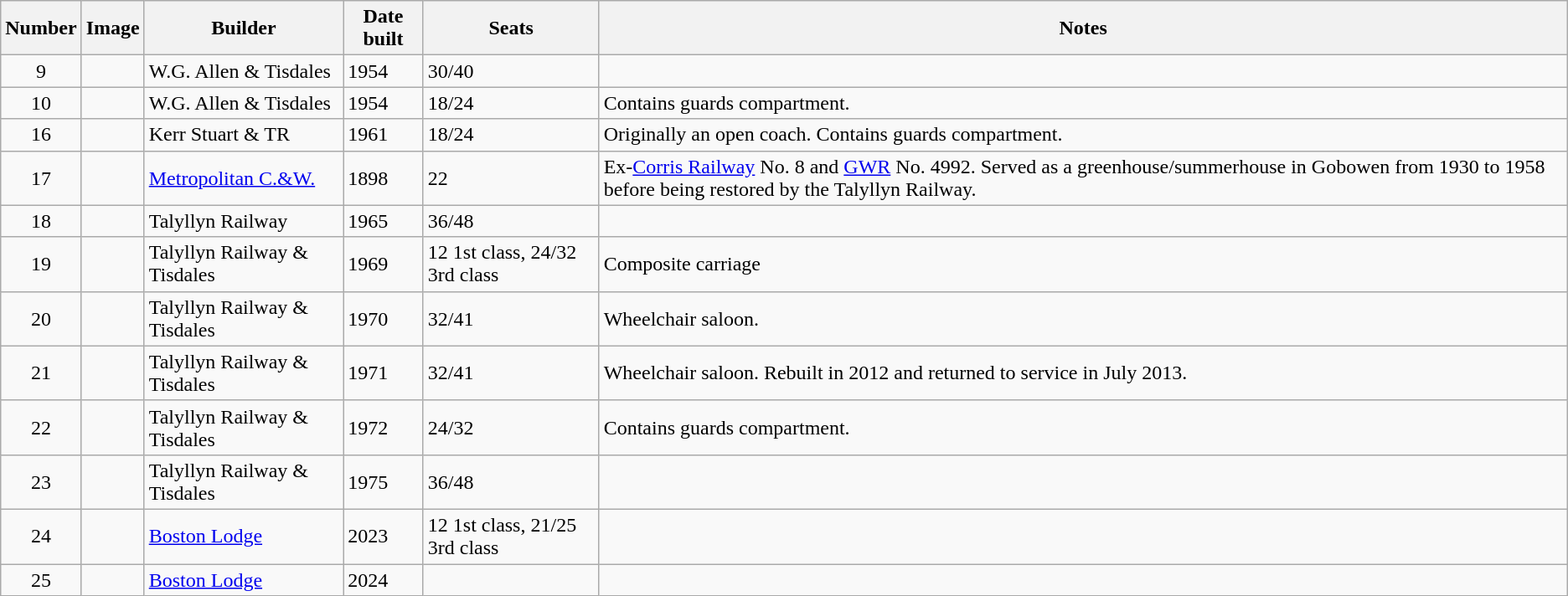<table class="sort wikitable sortable">
<tr>
<th>Number</th>
<th>Image</th>
<th>Builder</th>
<th>Date built</th>
<th>Seats</th>
<th>Notes</th>
</tr>
<tr>
<td align="center">9</td>
<td align="center"></td>
<td>W.G. Allen & Tisdales</td>
<td>1954</td>
<td>30/40</td>
<td></td>
</tr>
<tr>
<td align="center">10</td>
<td align="center"></td>
<td>W.G. Allen & Tisdales</td>
<td>1954</td>
<td>18/24</td>
<td>Contains guards compartment.</td>
</tr>
<tr>
<td align="center">16</td>
<td align="center"></td>
<td>Kerr Stuart & TR</td>
<td>1961</td>
<td>18/24</td>
<td>Originally an open coach. Contains guards compartment.</td>
</tr>
<tr>
<td align="center">17</td>
<td align="center"></td>
<td><a href='#'>Metropolitan C.&W.</a></td>
<td>1898</td>
<td>22</td>
<td>Ex-<a href='#'>Corris Railway</a> No. 8 and <a href='#'>GWR</a> No. 4992. Served as a greenhouse/summerhouse in Gobowen from 1930 to 1958 before being restored by the Talyllyn Railway.</td>
</tr>
<tr>
<td align="center">18</td>
<td align="center"></td>
<td>Talyllyn Railway</td>
<td>1965</td>
<td>36/48</td>
<td></td>
</tr>
<tr>
<td align="center">19</td>
<td align="center"></td>
<td>Talyllyn Railway & Tisdales</td>
<td>1969</td>
<td>12 1st class, 24/32 3rd class</td>
<td>Composite carriage</td>
</tr>
<tr>
<td align="center">20</td>
<td align="center"></td>
<td>Talyllyn Railway & Tisdales</td>
<td>1970</td>
<td>32/41</td>
<td>Wheelchair saloon.</td>
</tr>
<tr>
<td align="center">21</td>
<td align="center"></td>
<td>Talyllyn Railway & Tisdales</td>
<td>1971</td>
<td>32/41</td>
<td>Wheelchair saloon. Rebuilt in 2012 and returned to service in July 2013.</td>
</tr>
<tr>
<td align="center">22</td>
<td align="center"></td>
<td>Talyllyn Railway & Tisdales</td>
<td>1972</td>
<td>24/32</td>
<td>Contains guards compartment.</td>
</tr>
<tr>
<td align="center">23</td>
<td align="center"></td>
<td>Talyllyn Railway & Tisdales</td>
<td>1975</td>
<td>36/48</td>
<td></td>
</tr>
<tr>
<td align="center">24</td>
<td align="center"></td>
<td><a href='#'>Boston Lodge</a></td>
<td>2023</td>
<td>12 1st class, 21/25 3rd class</td>
<td></td>
</tr>
<tr>
<td align="center">25</td>
<td align="center"></td>
<td><a href='#'>Boston Lodge</a></td>
<td>2024</td>
<td></td>
<td></td>
</tr>
</table>
